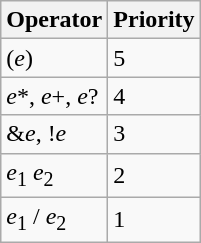<table class="wikitable">
<tr>
<th>Operator</th>
<th>Priority</th>
</tr>
<tr>
<td>(<em>e</em>)</td>
<td>5</td>
</tr>
<tr>
<td><em>e</em>*, <em>e</em>+, <em>e</em>?</td>
<td>4</td>
</tr>
<tr>
<td>&<em>e</em>, !<em>e</em></td>
<td>3</td>
</tr>
<tr>
<td><em>e</em><sub>1</sub> <em>e</em><sub>2</sub></td>
<td>2</td>
</tr>
<tr>
<td><em>e</em><sub>1</sub> / <em>e</em><sub>2</sub></td>
<td>1</td>
</tr>
</table>
